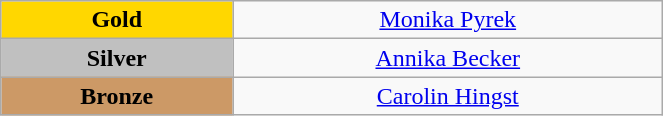<table class="wikitable" style="text-align:center; " width="35%">
<tr>
<td bgcolor="gold"><strong>Gold</strong></td>
<td><a href='#'>Monika Pyrek</a><br>  <small><em></em></small></td>
</tr>
<tr>
<td bgcolor="silver"><strong>Silver</strong></td>
<td><a href='#'>Annika Becker</a><br>  <small><em></em></small></td>
</tr>
<tr>
<td bgcolor="CC9966"><strong>Bronze</strong></td>
<td><a href='#'>Carolin Hingst</a><br>  <small><em></em></small></td>
</tr>
</table>
